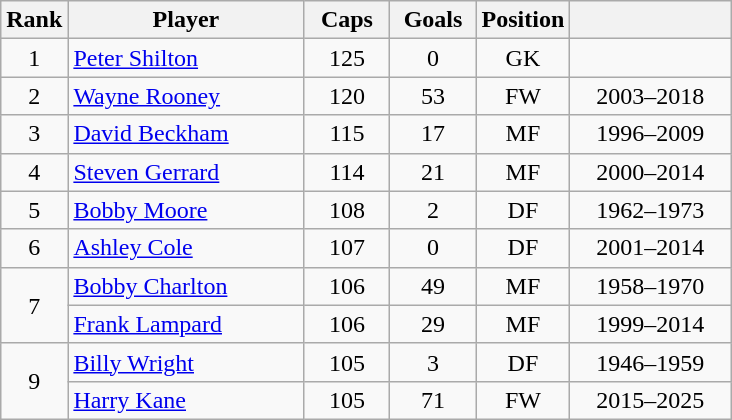<table class="wikitable sortable" style="text-align:center">
<tr>
<th style="width:30px;">Rank</th>
<th style="width:150px;">Player</th>
<th style="width:50px;">Caps</th>
<th style="width:50px;">Goals</th>
<th style="width:50px;">Position</th>
<th style="width:100px;"></th>
</tr>
<tr>
<td>1</td>
<td align="left"><a href='#'>Peter Shilton</a></td>
<td>125</td>
<td>0</td>
<td>GK</td>
<td></td>
</tr>
<tr>
<td>2</td>
<td align="left"><a href='#'>Wayne Rooney</a></td>
<td>120</td>
<td>53</td>
<td>FW</td>
<td>2003–2018</td>
</tr>
<tr>
<td>3</td>
<td align="left"><a href='#'>David Beckham</a></td>
<td>115</td>
<td>17</td>
<td>MF</td>
<td>1996–2009</td>
</tr>
<tr>
<td>4</td>
<td align="left"><a href='#'>Steven Gerrard</a></td>
<td>114</td>
<td>21</td>
<td>MF</td>
<td>2000–2014</td>
</tr>
<tr>
<td>5</td>
<td align="left"><a href='#'>Bobby Moore</a></td>
<td>108</td>
<td>2</td>
<td>DF</td>
<td>1962–1973</td>
</tr>
<tr>
<td>6</td>
<td align="left"><a href='#'>Ashley Cole</a></td>
<td>107</td>
<td>0</td>
<td>DF</td>
<td>2001–2014</td>
</tr>
<tr>
<td rowspan="2">7</td>
<td align="left"><a href='#'>Bobby Charlton</a></td>
<td>106</td>
<td>49</td>
<td>MF</td>
<td>1958–1970</td>
</tr>
<tr>
<td align="left"><a href='#'>Frank Lampard</a></td>
<td>106</td>
<td>29</td>
<td>MF</td>
<td>1999–2014</td>
</tr>
<tr>
<td rowspan="2">9</td>
<td align="left"><a href='#'>Billy Wright</a></td>
<td>105</td>
<td>3</td>
<td>DF</td>
<td>1946–1959</td>
</tr>
<tr>
<td align="left"><a href='#'>Harry Kane</a></td>
<td>105</td>
<td>71</td>
<td>FW</td>
<td>2015–2025</td>
</tr>
</table>
